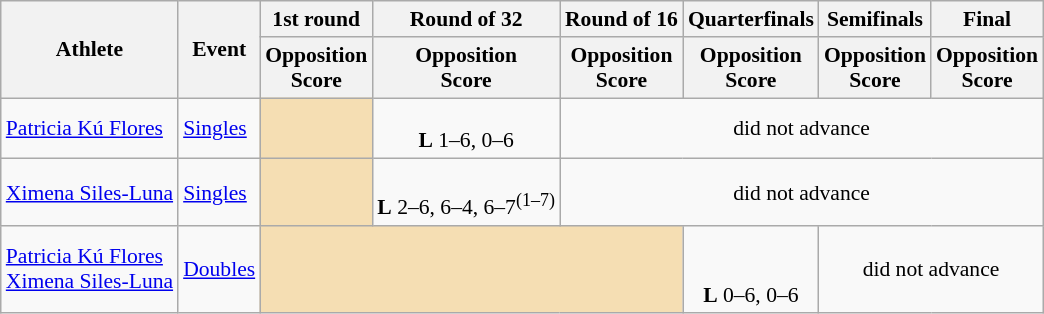<table class="wikitable" border="1" style="font-size:90%">
<tr>
<th rowspan=2>Athlete</th>
<th rowspan=2>Event</th>
<th>1st round</th>
<th>Round of 32</th>
<th>Round of 16</th>
<th>Quarterfinals</th>
<th>Semifinals</th>
<th>Final</th>
</tr>
<tr>
<th>Opposition<br>Score</th>
<th>Opposition<br>Score</th>
<th>Opposition<br>Score</th>
<th>Opposition<br>Score</th>
<th>Opposition<br>Score</th>
<th>Opposition<br>Score</th>
</tr>
<tr>
<td><a href='#'>Patricia Kú Flores</a></td>
<td><a href='#'>Singles</a></td>
<td align=center bgcolor=wheat></td>
<td align=center><br><strong>L</strong> 1–6, 0–6</td>
<td align="center" colspan="7">did not advance</td>
</tr>
<tr>
<td><a href='#'>Ximena Siles-Luna</a></td>
<td><a href='#'>Singles</a></td>
<td align=center bgcolor=wheat></td>
<td align=center><br><strong>L</strong> 2–6, 6–4, 6–7<sup>(1–7)</sup></td>
<td align="center" colspan="7">did not advance</td>
</tr>
<tr>
<td><a href='#'>Patricia Kú Flores</a><br><a href='#'>Ximena Siles-Luna</a></td>
<td><a href='#'>Doubles</a></td>
<td align=center bgcolor=wheat colspan=3></td>
<td align=center><br><br><strong>L</strong> 0–6, 0–6</td>
<td align="center" colspan="7">did not advance</td>
</tr>
</table>
